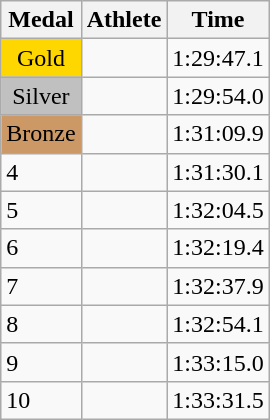<table class="wikitable">
<tr>
<th>Medal</th>
<th>Athlete</th>
<th>Time</th>
</tr>
<tr>
<td style="text-align:center;background-color:gold;">Gold</td>
<td></td>
<td>1:29:47.1</td>
</tr>
<tr>
<td style="text-align:center;background-color:silver;">Silver</td>
<td></td>
<td>1:29:54.0</td>
</tr>
<tr>
<td style="text-align:center;background-color:#CC9966;">Bronze</td>
<td></td>
<td>1:31:09.9</td>
</tr>
<tr>
<td>4</td>
<td></td>
<td>1:31:30.1</td>
</tr>
<tr>
<td>5</td>
<td></td>
<td>1:32:04.5</td>
</tr>
<tr>
<td>6</td>
<td></td>
<td>1:32:19.4</td>
</tr>
<tr>
<td>7</td>
<td></td>
<td>1:32:37.9</td>
</tr>
<tr>
<td>8</td>
<td></td>
<td>1:32:54.1</td>
</tr>
<tr>
<td>9</td>
<td></td>
<td>1:33:15.0</td>
</tr>
<tr>
<td>10</td>
<td></td>
<td>1:33:31.5</td>
</tr>
</table>
